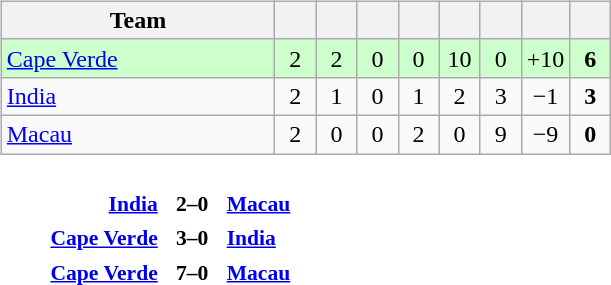<table>
<tr>
<td><br><table class="wikitable" style="text-align: center;">
<tr>
<th width="175">Team</th>
<th width="20"></th>
<th width="20"></th>
<th width="20"></th>
<th width="20"></th>
<th width="20"></th>
<th width="20"></th>
<th width="20"></th>
<th width="20"></th>
</tr>
<tr bgcolor="#ccffcc">
<td align=left> <a href='#'>Cape Verde</a></td>
<td>2</td>
<td>2</td>
<td>0</td>
<td>0</td>
<td>10</td>
<td>0</td>
<td>+10</td>
<td><strong>6</strong></td>
</tr>
<tr>
<td align=left> <a href='#'>India</a></td>
<td>2</td>
<td>1</td>
<td>0</td>
<td>1</td>
<td>2</td>
<td>3</td>
<td>−1</td>
<td><strong>3</strong></td>
</tr>
<tr>
<td align=left> <a href='#'>Macau</a></td>
<td>2</td>
<td>0</td>
<td>0</td>
<td>2</td>
<td>0</td>
<td>9</td>
<td>−9</td>
<td><strong>0</strong></td>
</tr>
</table>
<table style="width:100%;" cellspacing="1">
<tr>
<th width=25%></th>
<th width=10%></th>
<th></th>
</tr>
<tr>
<td></td>
</tr>
<tr style=font-size:90%>
<td align=right><strong><a href='#'>India</a> </strong></td>
<td align=center><strong>2–0</strong></td>
<td><strong> <a href='#'>Macau</a></strong></td>
</tr>
<tr>
<td></td>
</tr>
<tr style=font-size:90%>
<td align=right><strong><a href='#'>Cape Verde</a> </strong></td>
<td align=center><strong>3–0</strong></td>
<td><strong> <a href='#'>India</a></strong></td>
</tr>
<tr>
<td></td>
</tr>
<tr style=font-size:90%>
<td align=right><strong><a href='#'>Cape Verde</a> </strong></td>
<td align=center><strong>7–0</strong></td>
<td><strong> <a href='#'>Macau</a></strong></td>
</tr>
</table>
</td>
</tr>
</table>
